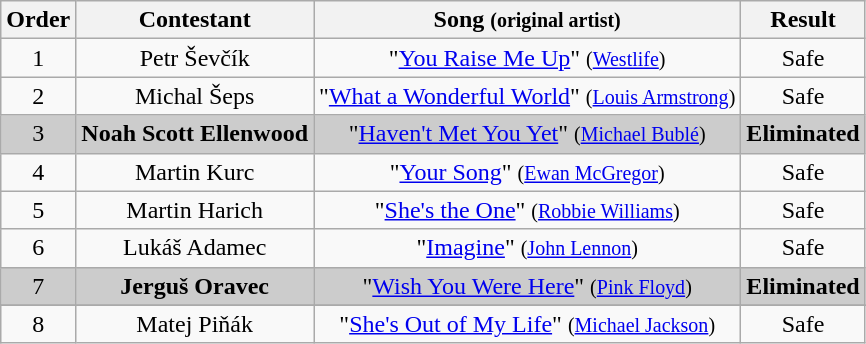<table class="wikitable plainrowheaders" style="text-align:center;">
<tr>
<th scope="col">Order</th>
<th scope="col">Contestant</th>
<th scope="col">Song <small>(original artist)</small></th>
<th scope="col">Result</th>
</tr>
<tr>
<td>1</td>
<td>Petr Ševčík</td>
<td>"<a href='#'>You Raise Me Up</a>" <small>(<a href='#'>Westlife</a>)</small></td>
<td>Safe</td>
</tr>
<tr>
<td>2</td>
<td>Michal Šeps</td>
<td>"<a href='#'>What a Wonderful World</a>" <small>(<a href='#'>Louis Armstrong</a>)</small></td>
<td>Safe</td>
</tr>
<tr style="background:#ccc;">
<td>3</td>
<td><strong>Noah Scott Ellenwood</strong></td>
<td>"<a href='#'>Haven't Met You Yet</a>" <small>(<a href='#'>Michael Bublé</a>)</small></td>
<td><strong>Eliminated</strong></td>
</tr>
<tr>
<td>4</td>
<td>Martin Kurc</td>
<td>"<a href='#'>Your Song</a>" <small>(<a href='#'>Ewan McGregor</a>)</small></td>
<td>Safe</td>
</tr>
<tr>
<td>5</td>
<td>Martin Harich</td>
<td>"<a href='#'>She's the One</a>" <small>(<a href='#'>Robbie Williams</a>)</small></td>
<td>Safe</td>
</tr>
<tr>
<td>6</td>
<td>Lukáš Adamec</td>
<td>"<a href='#'>Imagine</a>" <small>(<a href='#'>John Lennon</a>)</small></td>
<td>Safe</td>
</tr>
<tr style="background:#ccc;">
<td>7</td>
<td><strong>Jerguš Oravec</strong></td>
<td>"<a href='#'>Wish You Were Here</a>" <small>(<a href='#'>Pink Floyd</a>)</small></td>
<td><strong>Eliminated</strong></td>
</tr>
<tr style="background:#ccc;">
</tr>
<tr>
<td>8</td>
<td>Matej Piňák</td>
<td>"<a href='#'>She's Out of My Life</a>" <small>(<a href='#'>Michael Jackson</a>)</small></td>
<td>Safe</td>
</tr>
</table>
